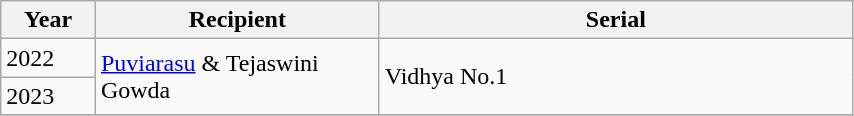<table class="wikitable" width="45%">
<tr>
<th style="width:10%;">Year</th>
<th style="width:30%;">Recipient</th>
<th style="width:50%;">Serial</th>
</tr>
<tr>
<td>2022</td>
<td rowspan="2"><a href='#'>Puviarasu</a> & Tejaswini Gowda</td>
<td rowspan="2">Vidhya No.1</td>
</tr>
<tr>
<td>2023</td>
</tr>
<tr>
</tr>
</table>
